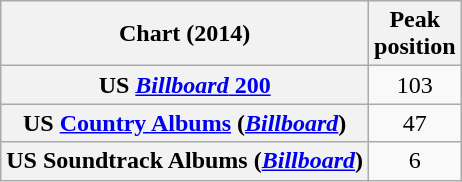<table class="wikitable plainrowheaders" style="text-align:center">
<tr>
<th scope="col">Chart (2014)</th>
<th scope="col">Peak<br>position</th>
</tr>
<tr>
<th scope="row">US <a href='#'><em>Billboard</em> 200</a></th>
<td>103</td>
</tr>
<tr>
<th scope="row">US <a href='#'>Country Albums</a> (<a href='#'><em>Billboard</em></a>)</th>
<td>47</td>
</tr>
<tr>
<th scope="row">US Soundtrack Albums (<a href='#'><em>Billboard</em></a>)</th>
<td>6</td>
</tr>
</table>
